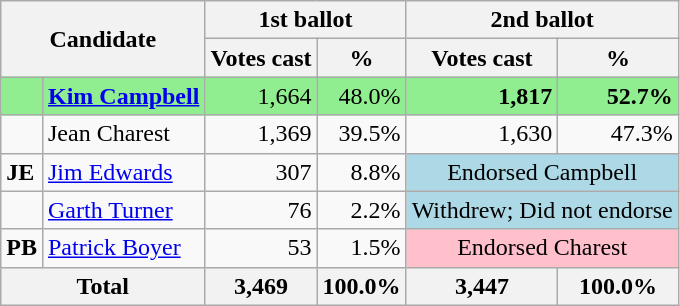<table class="wikitable">
<tr>
<th rowspan="2" colspan="2">Candidate</th>
<th colspan="2">1st ballot</th>
<th colspan="2">2nd ballot</th>
</tr>
<tr>
<th>Votes cast</th>
<th>%</th>
<th>Votes cast</th>
<th>%</th>
</tr>
<tr style="background:lightgreen;">
<td></td>
<td><strong><a href='#'>Kim Campbell</a></strong></td>
<td align="right">1,664</td>
<td align="right">48.0%</td>
<td align="right"><strong>1,817</strong></td>
<td align="right"><strong>52.7%</strong></td>
</tr>
<tr>
<td></td>
<td>Jean Charest</td>
<td align="right">1,369</td>
<td align="right">39.5%</td>
<td align="right">1,630</td>
<td align="right">47.3%</td>
</tr>
<tr>
<td><span> <strong>JE</strong></span></td>
<td><a href='#'>Jim Edwards</a></td>
<td align="right">307</td>
<td align="right">8.8%</td>
<td style="text-align:center; background:lightblue;" colspan="2">Endorsed Campbell</td>
</tr>
<tr>
<td></td>
<td><a href='#'>Garth Turner</a></td>
<td align="right">76</td>
<td align="right">2.2%</td>
<td style="text-align:center; background:lightblue;" colspan="2">Withdrew; Did not endorse</td>
</tr>
<tr>
<td><span> <strong>PB</strong></span></td>
<td><a href='#'>Patrick Boyer</a></td>
<td align="right">53</td>
<td align="right">1.5%</td>
<td style="text-align:center; background:pink;" colspan="2">Endorsed Charest</td>
</tr>
<tr>
<th colspan="2">Total</th>
<th align="right">3,469</th>
<th align="right">100.0%</th>
<th align="right">3,447</th>
<th align="right">100.0%</th>
</tr>
</table>
